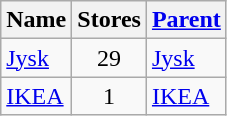<table class="wikitable sortable">
<tr>
<th>Name</th>
<th>Stores</th>
<th><a href='#'>Parent</a></th>
</tr>
<tr>
<td><a href='#'>Jysk</a></td>
<td style="text-align:center;">29</td>
<td><a href='#'>Jysk</a></td>
</tr>
<tr>
<td><a href='#'>IKEA</a></td>
<td style="text-align:center;">1</td>
<td><a href='#'>IKEA</a></td>
</tr>
</table>
